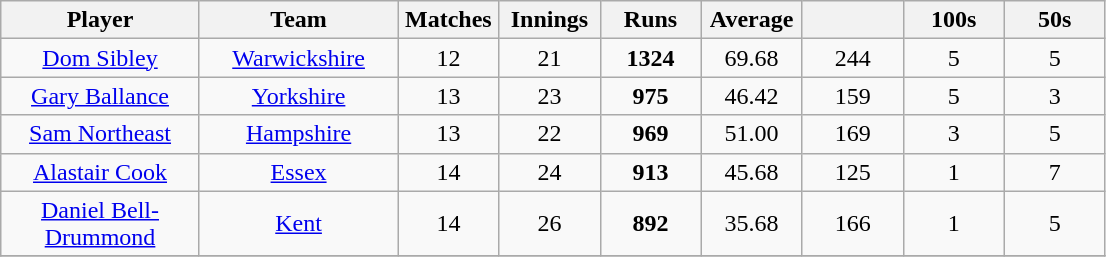<table class="wikitable" style="text-align:center;">
<tr>
<th width=125>Player</th>
<th width=125>Team</th>
<th width=60>Matches</th>
<th width=60>Innings</th>
<th width=60>Runs</th>
<th width=60>Average</th>
<th width=60></th>
<th width=60>100s</th>
<th width=60>50s</th>
</tr>
<tr>
<td><a href='#'>Dom Sibley</a></td>
<td><a href='#'>Warwickshire</a></td>
<td>12</td>
<td>21</td>
<td><strong>1324</strong></td>
<td>69.68</td>
<td>244</td>
<td>5</td>
<td>5</td>
</tr>
<tr>
<td><a href='#'>Gary Ballance</a></td>
<td><a href='#'>Yorkshire</a></td>
<td>13</td>
<td>23</td>
<td><strong>975</strong></td>
<td>46.42</td>
<td>159</td>
<td>5</td>
<td>3</td>
</tr>
<tr>
<td><a href='#'>Sam Northeast</a></td>
<td><a href='#'>Hampshire</a></td>
<td>13</td>
<td>22</td>
<td><strong>969</strong></td>
<td>51.00</td>
<td>169</td>
<td>3</td>
<td>5</td>
</tr>
<tr>
<td><a href='#'>Alastair Cook</a></td>
<td><a href='#'>Essex</a></td>
<td>14</td>
<td>24</td>
<td><strong>913</strong></td>
<td>45.68</td>
<td>125</td>
<td>1</td>
<td>7</td>
</tr>
<tr>
<td><a href='#'>Daniel Bell-Drummond</a></td>
<td><a href='#'>Kent</a></td>
<td>14</td>
<td>26</td>
<td><strong>892</strong></td>
<td>35.68</td>
<td>166</td>
<td>1</td>
<td>5</td>
</tr>
<tr>
</tr>
</table>
